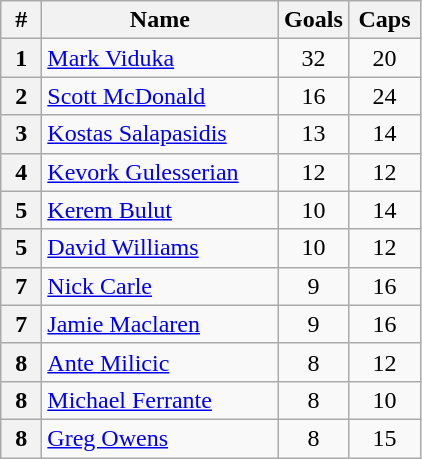<table class="wikitable" style="text-align:center;">
<tr>
<th width=20>#</th>
<th width=150>Name</th>
<th width=40>Goals</th>
<th width=40>Caps</th>
</tr>
<tr>
<th>1</th>
<td align="left"><a href='#'>Mark Viduka</a></td>
<td>32</td>
<td>20</td>
</tr>
<tr>
<th>2</th>
<td align="left"><a href='#'>Scott McDonald</a></td>
<td>16</td>
<td>24</td>
</tr>
<tr>
<th>3</th>
<td align="left"><a href='#'>Kostas Salapasidis</a></td>
<td>13</td>
<td>14</td>
</tr>
<tr>
<th>4</th>
<td align="left"><a href='#'>Kevork Gulesserian</a></td>
<td>12</td>
<td>12</td>
</tr>
<tr>
<th>5</th>
<td align="left"><a href='#'>Kerem Bulut</a></td>
<td>10</td>
<td>14</td>
</tr>
<tr>
<th>5</th>
<td align="left"><a href='#'>David Williams</a></td>
<td>10</td>
<td>12</td>
</tr>
<tr>
<th>7</th>
<td align="left"><a href='#'>Nick Carle</a></td>
<td>9</td>
<td>16</td>
</tr>
<tr>
<th>7</th>
<td align="left"><a href='#'>Jamie Maclaren</a></td>
<td>9</td>
<td>16</td>
</tr>
<tr>
<th>8</th>
<td align="left"><a href='#'>Ante Milicic</a></td>
<td>8</td>
<td>12</td>
</tr>
<tr>
<th>8</th>
<td align="left"><a href='#'>Michael Ferrante</a></td>
<td>8</td>
<td>10</td>
</tr>
<tr>
<th>8</th>
<td align="left"><a href='#'>Greg Owens</a></td>
<td>8</td>
<td>15</td>
</tr>
</table>
